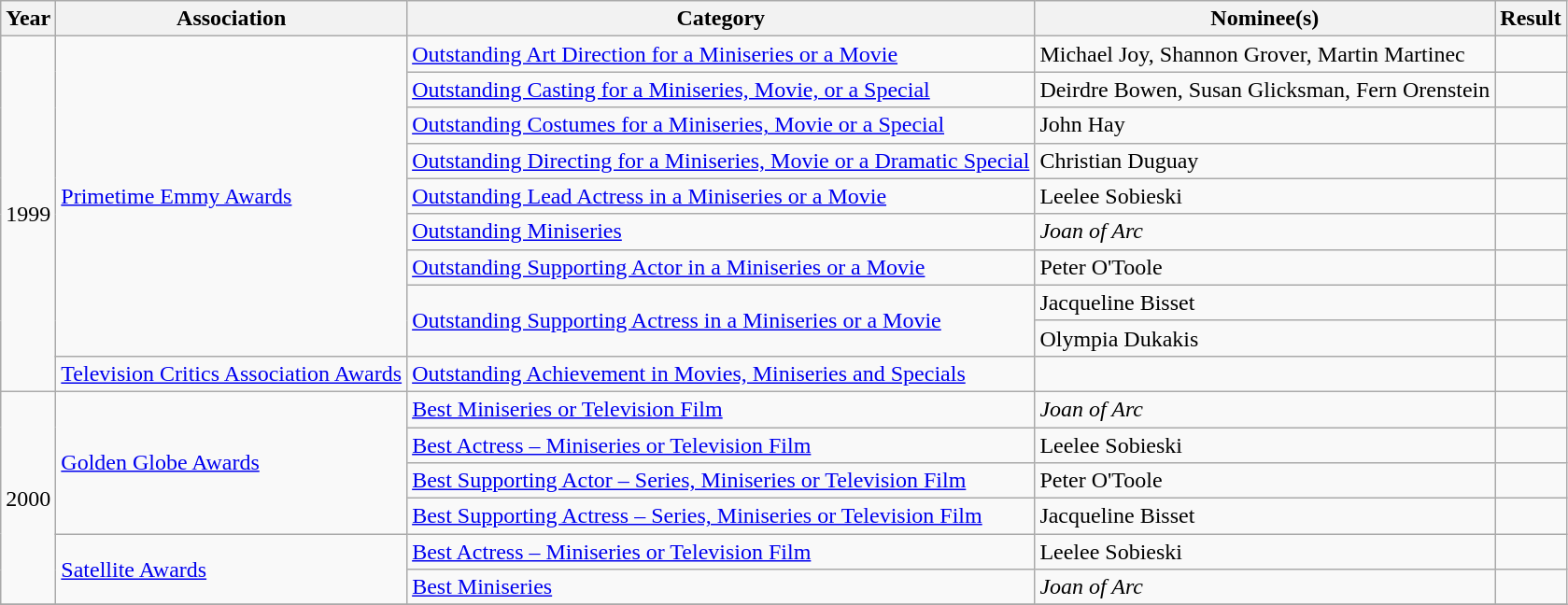<table class="wikitable sortable">
<tr>
<th>Year</th>
<th>Association</th>
<th>Category</th>
<th>Nominee(s)</th>
<th>Result</th>
</tr>
<tr>
<td rowspan="10">1999</td>
<td rowspan="9"><a href='#'>Primetime Emmy Awards</a></td>
<td><a href='#'>Outstanding Art Direction for a Miniseries or a Movie</a></td>
<td>Michael Joy, Shannon Grover, Martin Martinec</td>
<td></td>
</tr>
<tr>
<td><a href='#'>Outstanding Casting for a Miniseries, Movie, or a Special</a></td>
<td>Deirdre Bowen, Susan Glicksman, Fern Orenstein</td>
<td></td>
</tr>
<tr>
<td><a href='#'>Outstanding Costumes for a Miniseries, Movie or a Special</a></td>
<td>John Hay</td>
<td></td>
</tr>
<tr>
<td><a href='#'>Outstanding Directing for a Miniseries, Movie or a Dramatic Special</a></td>
<td>Christian Duguay</td>
<td></td>
</tr>
<tr>
<td><a href='#'>Outstanding Lead Actress in a Miniseries or a Movie</a></td>
<td>Leelee Sobieski</td>
<td></td>
</tr>
<tr>
<td><a href='#'>Outstanding Miniseries</a></td>
<td><em>Joan of Arc</em></td>
<td></td>
</tr>
<tr>
<td><a href='#'>Outstanding Supporting Actor in a Miniseries or a Movie</a></td>
<td>Peter O'Toole</td>
<td></td>
</tr>
<tr>
<td rowspan="2"><a href='#'>Outstanding Supporting Actress in a Miniseries or a Movie</a></td>
<td>Jacqueline Bisset</td>
<td></td>
</tr>
<tr>
<td>Olympia Dukakis</td>
<td></td>
</tr>
<tr>
<td><a href='#'>Television Critics Association Awards</a></td>
<td><a href='#'>Outstanding Achievement in Movies, Miniseries and Specials</a></td>
<td></td>
<td></td>
</tr>
<tr>
<td rowspan="6">2000</td>
<td rowspan="4"><a href='#'>Golden Globe Awards</a></td>
<td><a href='#'>Best Miniseries or Television Film</a></td>
<td><em>Joan of Arc</em></td>
<td></td>
</tr>
<tr>
<td><a href='#'>Best Actress – Miniseries or Television Film</a></td>
<td>Leelee Sobieski</td>
<td></td>
</tr>
<tr>
<td><a href='#'>Best Supporting Actor – Series, Miniseries or Television Film</a></td>
<td>Peter O'Toole</td>
<td></td>
</tr>
<tr>
<td><a href='#'>Best Supporting Actress – Series, Miniseries or Television Film</a></td>
<td>Jacqueline Bisset</td>
<td></td>
</tr>
<tr>
<td rowspan="2"><a href='#'>Satellite Awards</a></td>
<td><a href='#'>Best Actress – Miniseries or Television Film</a></td>
<td>Leelee Sobieski</td>
<td></td>
</tr>
<tr>
<td><a href='#'>Best Miniseries</a></td>
<td><em>Joan of Arc</em></td>
<td></td>
</tr>
<tr>
</tr>
</table>
